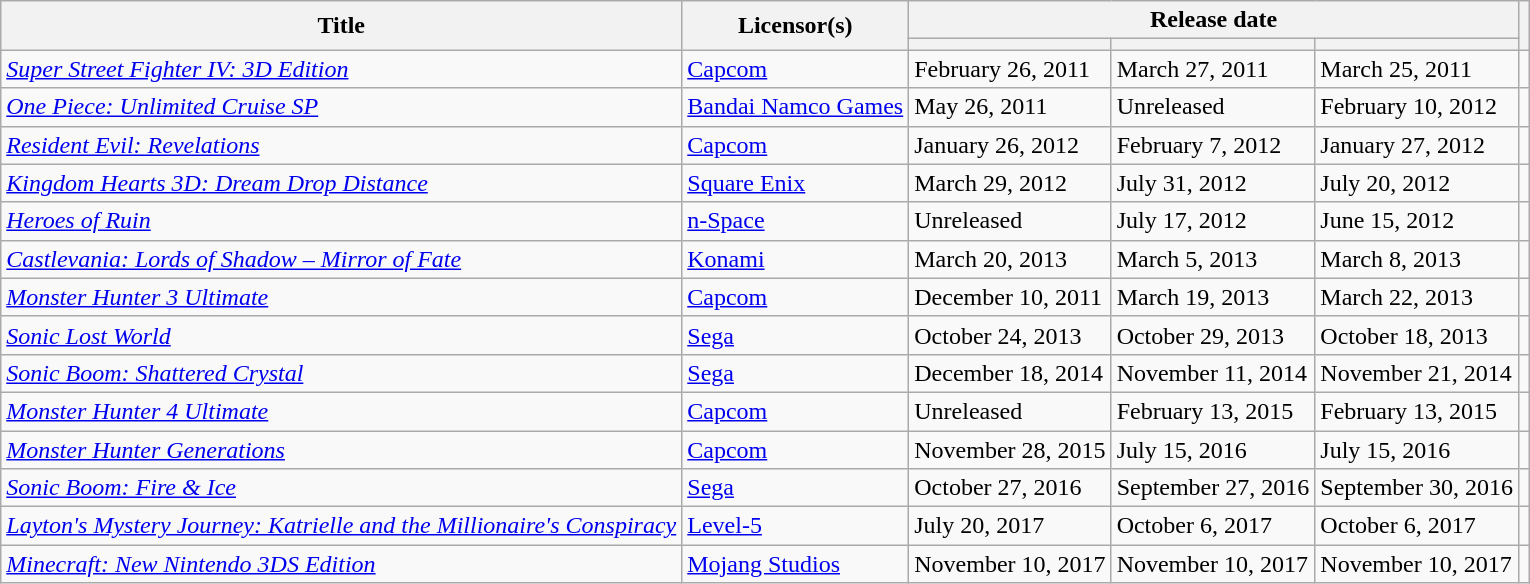<table class="wikitable plainrowheaders sortable">
<tr>
<th rowspan="2">Title</th>
<th rowspan="2">Licensor(s)</th>
<th colspan="3">Release date</th>
<th rowspan="2" class="unsortable"></th>
</tr>
<tr>
<th data-sort-type="date"></th>
<th data-sort-type="date"></th>
<th data-sort-type="date"></th>
</tr>
<tr>
<td><em><a href='#'>Super Street Fighter IV: 3D Edition</a></em></td>
<td><a href='#'>Capcom</a></td>
<td>February 26, 2011</td>
<td>March 27, 2011</td>
<td>March 25, 2011</td>
<td></td>
</tr>
<tr>
<td><em><a href='#'>One Piece: Unlimited Cruise SP</a></em></td>
<td><a href='#'>Bandai Namco Games</a></td>
<td>May 26, 2011</td>
<td>Unreleased</td>
<td>February 10, 2012</td>
<td></td>
</tr>
<tr>
<td><em><a href='#'>Resident Evil: Revelations</a></em></td>
<td><a href='#'>Capcom</a></td>
<td>January 26, 2012</td>
<td>February 7, 2012</td>
<td>January 27, 2012</td>
<td></td>
</tr>
<tr>
<td><em><a href='#'>Kingdom Hearts 3D: Dream Drop Distance</a></em></td>
<td><a href='#'>Square Enix</a></td>
<td>March 29, 2012</td>
<td>July 31, 2012</td>
<td>July 20, 2012</td>
<td></td>
</tr>
<tr>
<td><em><a href='#'>Heroes of Ruin</a></em></td>
<td><a href='#'>n-Space</a></td>
<td>Unreleased</td>
<td>July 17, 2012</td>
<td>June 15, 2012</td>
<td></td>
</tr>
<tr>
<td><em><a href='#'>Castlevania: Lords of Shadow – Mirror of Fate</a></em></td>
<td><a href='#'>Konami</a></td>
<td>March 20, 2013</td>
<td>March 5, 2013</td>
<td>March 8, 2013</td>
<td></td>
</tr>
<tr>
<td><em><a href='#'>Monster Hunter 3 Ultimate</a></em></td>
<td><a href='#'>Capcom</a></td>
<td>December 10, 2011</td>
<td>March 19, 2013</td>
<td>March 22, 2013</td>
<td></td>
</tr>
<tr>
<td><em><a href='#'>Sonic Lost World</a></em></td>
<td><a href='#'>Sega</a></td>
<td>October 24, 2013</td>
<td>October 29, 2013</td>
<td>October 18, 2013</td>
<td></td>
</tr>
<tr>
<td><em><a href='#'>Sonic Boom: Shattered Crystal</a></em></td>
<td><a href='#'>Sega</a></td>
<td>December 18, 2014</td>
<td>November 11, 2014</td>
<td>November 21, 2014</td>
<td></td>
</tr>
<tr>
<td><em><a href='#'>Monster Hunter 4 Ultimate</a></em></td>
<td><a href='#'>Capcom</a></td>
<td>Unreleased</td>
<td>February 13, 2015</td>
<td>February 13, 2015</td>
<td></td>
</tr>
<tr>
<td><em><a href='#'>Monster Hunter Generations</a></em></td>
<td><a href='#'>Capcom</a></td>
<td>November 28, 2015</td>
<td>July 15, 2016</td>
<td>July 15, 2016</td>
<td></td>
</tr>
<tr>
<td><em><a href='#'>Sonic Boom: Fire & Ice</a></em></td>
<td><a href='#'>Sega</a></td>
<td>October 27, 2016</td>
<td>September 27, 2016</td>
<td>September 30, 2016</td>
<td></td>
</tr>
<tr>
<td><em><a href='#'>Layton's Mystery Journey: Katrielle and the Millionaire's Conspiracy</a></em></td>
<td><a href='#'>Level-5</a></td>
<td>July 20, 2017</td>
<td>October 6, 2017</td>
<td>October 6, 2017</td>
<td></td>
</tr>
<tr>
<td><em><a href='#'>Minecraft: New Nintendo 3DS Edition</a></em></td>
<td><a href='#'>Mojang Studios</a></td>
<td>November 10, 2017</td>
<td>November 10, 2017</td>
<td>November 10, 2017</td>
<td></td>
</tr>
</table>
